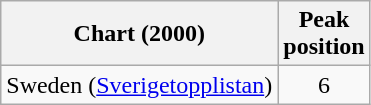<table class="wikitable">
<tr>
<th>Chart (2000)</th>
<th>Peak<br>position</th>
</tr>
<tr>
<td>Sweden (<a href='#'>Sverigetopplistan</a>)</td>
<td align="center">6</td>
</tr>
</table>
